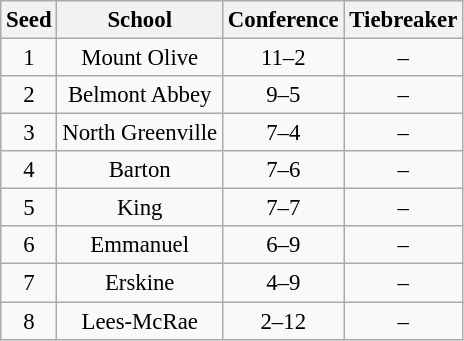<table class="wikitable" style="white-space:nowrap; font-size:95%;text-align:center">
<tr>
<th>Seed</th>
<th>School</th>
<th>Conference</th>
<th>Tiebreaker</th>
</tr>
<tr>
<td>1</td>
<td>Mount Olive</td>
<td>11–2</td>
<td>–</td>
</tr>
<tr>
<td>2</td>
<td>Belmont Abbey</td>
<td>9–5</td>
<td>–</td>
</tr>
<tr>
<td>3</td>
<td>North Greenville</td>
<td>7–4</td>
<td>–</td>
</tr>
<tr>
<td>4</td>
<td>Barton</td>
<td>7–6</td>
<td>–</td>
</tr>
<tr>
<td>5</td>
<td>King</td>
<td>7–7</td>
<td>–</td>
</tr>
<tr>
<td>6</td>
<td>Emmanuel</td>
<td>6–9</td>
<td>–</td>
</tr>
<tr>
<td>7</td>
<td>Erskine</td>
<td>4–9</td>
<td>–</td>
</tr>
<tr>
<td>8</td>
<td>Lees-McRae</td>
<td>2–12</td>
<td>–</td>
</tr>
</table>
